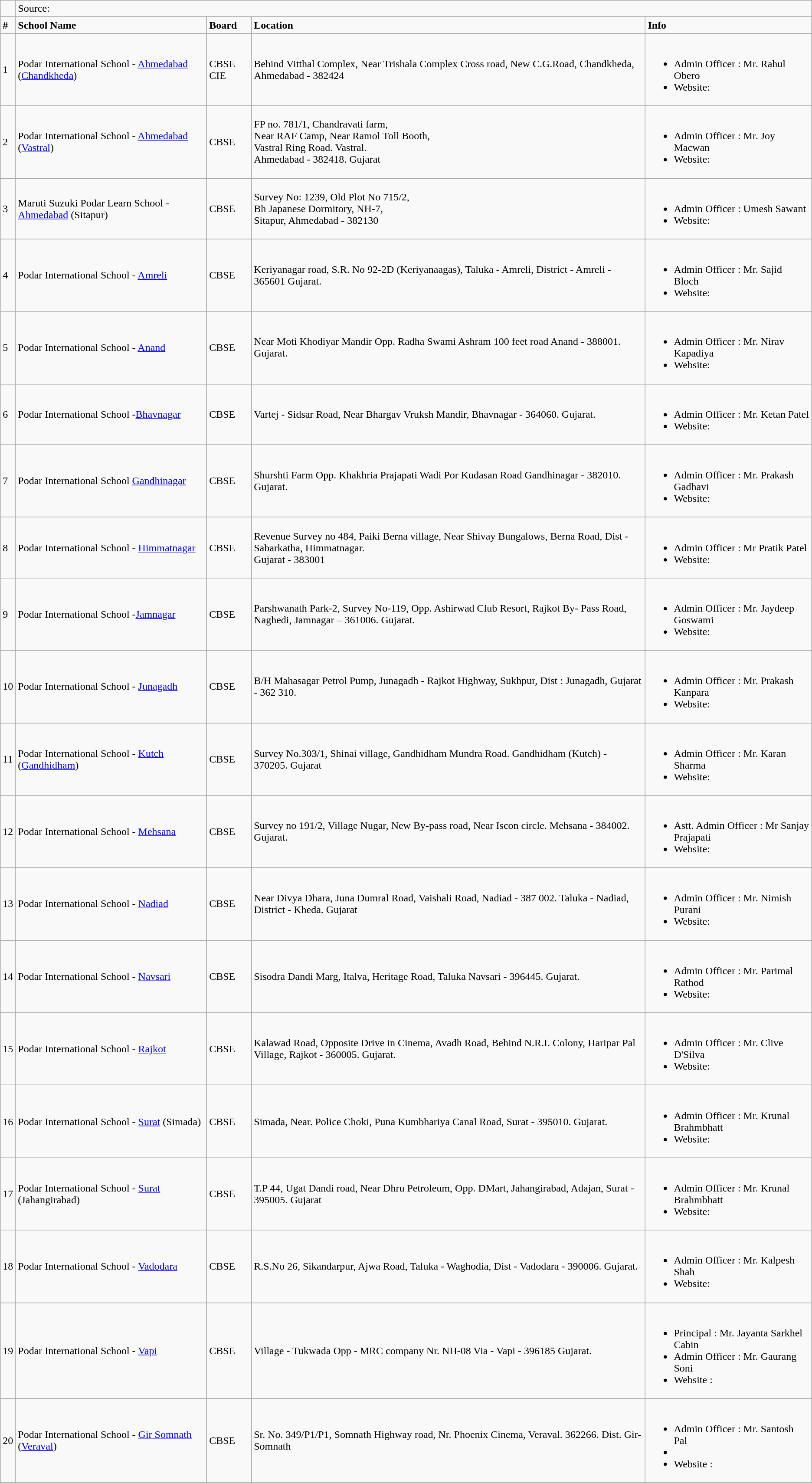<table class="wikitable">
<tr>
<td></td>
<td colspan="4">Source:</td>
</tr>
<tr>
<td><strong>#</strong></td>
<td><strong>School Name</strong></td>
<td><strong>Board</strong></td>
<td><strong>Location</strong></td>
<td><strong>Info</strong></td>
</tr>
<tr>
<td>1</td>
<td>Podar International School - <a href='#'>Ahmedabad</a> (<a href='#'>Chandkheda</a>)</td>
<td>CBSE CIE</td>
<td>Behind Vitthal Complex, Near Trishala Complex Cross road, New C.G.Road, Chandkheda, Ahmedabad - 382424</td>
<td><br><ul><li>Admin Officer : Mr. Rahul Obero</li><li>Website:</li></ul></td>
</tr>
<tr>
<td>2</td>
<td>Podar International School - <a href='#'>Ahmedabad</a> (<a href='#'>Vastral</a>)</td>
<td>CBSE</td>
<td>FP no. 781/1, Chandravati farm,<br>Near RAF Camp, Near Ramol Toll Booth,<br>Vastral Ring Road. Vastral.<br>Ahmedabad - 382418. Gujarat</td>
<td><br><ul><li>Admin Officer : Mr. Joy Macwan</li><li>Website:</li></ul></td>
</tr>
<tr>
<td>3</td>
<td>Maruti Suzuki Podar Learn School - <a href='#'>Ahmedabad</a> (Sitapur)</td>
<td>CBSE</td>
<td>Survey No: 1239, Old Plot No 715/2,<br>Bh Japanese Dormitory, NH-7,<br>Sitapur, Ahmedabad - 382130</td>
<td><br><ul><li>Admin Officer : Umesh Sawant</li><li>Website:</li></ul></td>
</tr>
<tr>
<td>4</td>
<td>Podar International School - <a href='#'>Amreli</a></td>
<td>CBSE</td>
<td>Keriyanagar road, S.R. No 92-2D (Keriyanaagas), Taluka - Amreli, District - Amreli - 365601 Gujarat.</td>
<td><br><ul><li>Admin Officer : Mr. Sajid Bloch</li><li>Website:</li></ul></td>
</tr>
<tr>
<td>5</td>
<td>Podar International School - <a href='#'>Anand</a></td>
<td>CBSE</td>
<td>Near Moti Khodiyar Mandir Opp. Radha Swami Ashram 100 feet road Anand - 388001. Gujarat.</td>
<td><br><ul><li>Admin Officer : Mr. Nirav Kapadiya</li><li>Website:</li></ul></td>
</tr>
<tr>
<td>6</td>
<td>Podar International School -<a href='#'>Bhavnagar</a></td>
<td>CBSE</td>
<td>Vartej - Sidsar Road, Near Bhargav Vruksh Mandir, Bhavnagar - 364060. Gujarat.</td>
<td><br><ul><li>Admin Officer : Mr. Ketan Patel</li><li>Website:</li></ul></td>
</tr>
<tr>
<td>7</td>
<td>Podar International School <a href='#'>Gandhinagar</a></td>
<td>CBSE</td>
<td>Shurshti Farm Opp. Khakhria Prajapati Wadi Por Kudasan Road Gandhinagar - 382010. Gujarat.</td>
<td><br><ul><li>Admin Officer : Mr. Prakash Gadhavi</li><li>Website:</li></ul></td>
</tr>
<tr>
<td>8</td>
<td>Podar International School - <a href='#'>Himmatnagar</a></td>
<td>CBSE</td>
<td>Revenue Survey no 484, Paiki Berna village, Near Shivay Bungalows, Berna Road, Dist - Sabarkatha, Himmatnagar.<br>Gujarat - 383001</td>
<td><br><ul><li>Admin Officer : Mr Pratik Patel</li><li>Website:</li></ul></td>
</tr>
<tr>
<td>9</td>
<td>Podar International School -<a href='#'>Jamnagar</a></td>
<td>CBSE</td>
<td>Parshwanath Park-2, Survey No-119, Opp. Ashirwad Club Resort, Rajkot By- Pass Road, Naghedi, Jamnagar – 361006. Gujarat.</td>
<td><br><ul><li>Admin Officer : Mr. Jaydeep Goswami</li><li>Website:</li></ul></td>
</tr>
<tr>
<td>10</td>
<td>Podar International School - <a href='#'>Junagadh</a></td>
<td>CBSE</td>
<td>B/H Mahasagar Petrol Pump, Junagadh - Rajkot Highway, Sukhpur, Dist : Junagadh, Gujarat - 362 310.</td>
<td><br><ul><li>Admin Officer : Mr. Prakash Kanpara</li><li>Website:</li></ul></td>
</tr>
<tr>
<td>11</td>
<td>Podar International School - <a href='#'>Kutch</a> (<a href='#'>Gandhidham</a>)</td>
<td>CBSE</td>
<td>Survey No.303/1, Shinai village, Gandhidham Mundra Road. Gandhidham (Kutch) - 370205. Gujarat</td>
<td><br><ul><li>Admin Officer : Mr. Karan Sharma</li><li>Website:</li></ul></td>
</tr>
<tr>
<td>12</td>
<td>Podar International School - <a href='#'>Mehsana</a></td>
<td>CBSE</td>
<td>Survey no 191/2, Village Nugar, New By-pass road, Near Iscon circle. Mehsana - 384002. Gujarat.</td>
<td><br><ul><li>Astt. Admin Officer : Mr Sanjay Prajapati</li><li>Website:</li></ul></td>
</tr>
<tr>
<td>13</td>
<td>Podar International School - <a href='#'>Nadiad</a></td>
<td>CBSE</td>
<td>Near Divya Dhara, Juna Dumral Road, Vaishali Road, Nadiad - 387 002. Taluka - Nadiad, District - Kheda. Gujarat</td>
<td><br><ul><li>Admin Officer : Mr. Nimish Purani</li><li>Website:</li></ul></td>
</tr>
<tr>
<td>14</td>
<td>Podar International School - <a href='#'>Navsari</a></td>
<td>CBSE</td>
<td>Sisodra Dandi Marg, Italva, Heritage Road, Taluka Navsari - 396445. Gujarat.</td>
<td><br><ul><li>Admin Officer : Mr. Parimal Rathod</li><li>Website:</li></ul></td>
</tr>
<tr>
<td>15</td>
<td>Podar International School - <a href='#'>Rajkot</a></td>
<td>CBSE</td>
<td>Kalawad Road, Opposite Drive in Cinema, Avadh Road, Behind N.R.I. Colony, Haripar Pal Village, Rajkot - 360005. Gujarat.</td>
<td><br><ul><li>Admin Officer : Mr. Clive D'Silva</li><li>Website:</li></ul></td>
</tr>
<tr>
<td>16</td>
<td>Podar International School - <a href='#'>Surat</a> (Simada)</td>
<td>CBSE</td>
<td>Simada, Near. Police Choki, Puna Kumbhariya Canal Road, Surat - 395010. Gujarat.</td>
<td><br><ul><li>Admin Officer : Mr. Krunal Brahmbhatt</li><li>Website:</li></ul></td>
</tr>
<tr>
<td>17</td>
<td>Podar International School - <a href='#'>Surat</a> (Jahangirabad)</td>
<td>CBSE</td>
<td>T.P 44, Ugat Dandi road, Near Dhru Petroleum, Opp. DMart, Jahangirabad, Adajan, Surat - 395005. Gujarat</td>
<td><br><ul><li>Admin Officer : Mr. Krunal Brahmbhatt</li><li>Website:</li></ul></td>
</tr>
<tr>
<td>18</td>
<td>Podar International School - <a href='#'>Vadodara</a></td>
<td>CBSE</td>
<td>R.S.No 26, Sikandarpur, Ajwa Road, Taluka - Waghodia, Dist - Vadodara - 390006. Gujarat.</td>
<td><br><ul><li>Admin Officer : Mr. Kalpesh Shah</li><li>Website:</li></ul></td>
</tr>
<tr>
<td>19</td>
<td>Podar International School - <a href='#'>Vapi</a></td>
<td>CBSE</td>
<td>Village - Tukwada Opp - MRC company Nr. NH-08 Via - Vapi - 396185 Gujarat.</td>
<td><br><ul><li>Principal : Mr. Jayanta Sarkhel Cabin</li><li>Admin Officer : Mr. Gaurang Soni</li><li>Website :</li></ul></td>
</tr>
<tr>
<td>20</td>
<td>Podar International School - <a href='#'>Gir Somnath</a> (<a href='#'>Veraval</a>)</td>
<td>CBSE</td>
<td>Sr. No. 349/P1/P1, Somnath Highway road, Nr. Phoenix Cinema, Veraval. 362266. Dist. Gir-Somnath</td>
<td><br><ul><li>Admin Officer : Mr. Santosh Pal</li><li></li><li>Website :</li></ul></td>
</tr>
</table>
